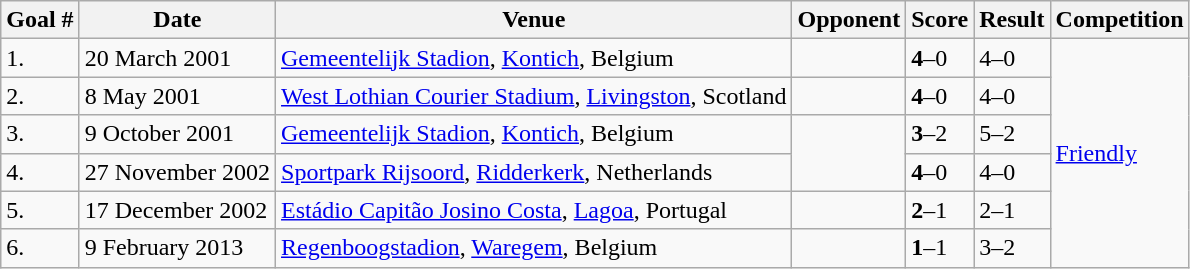<table class="wikitable">
<tr>
<th>Goal #</th>
<th>Date</th>
<th>Venue</th>
<th>Opponent</th>
<th>Score</th>
<th>Result</th>
<th>Competition</th>
</tr>
<tr>
<td>1.</td>
<td>20 March 2001</td>
<td><a href='#'>Gemeentelijk Stadion</a>, <a href='#'>Kontich</a>, Belgium</td>
<td></td>
<td align=left><strong>4</strong>–0</td>
<td align=left>4–0</td>
<td rowspan=6><a href='#'>Friendly</a></td>
</tr>
<tr>
<td>2.</td>
<td>8 May 2001</td>
<td><a href='#'>West Lothian Courier Stadium</a>, <a href='#'>Livingston</a>, Scotland</td>
<td></td>
<td align=left><strong>4</strong>–0</td>
<td align=left>4–0</td>
</tr>
<tr>
<td>3.</td>
<td>9 October 2001</td>
<td><a href='#'>Gemeentelijk Stadion</a>, <a href='#'>Kontich</a>, Belgium</td>
<td rowspan=2></td>
<td align=left><strong>3</strong>–2</td>
<td align=left>5–2</td>
</tr>
<tr>
<td>4.</td>
<td>27 November 2002</td>
<td><a href='#'>Sportpark Rijsoord</a>, <a href='#'>Ridderkerk</a>, Netherlands</td>
<td align=left><strong>4</strong>–0</td>
<td align=left>4–0</td>
</tr>
<tr>
<td>5.</td>
<td>17 December 2002</td>
<td><a href='#'>Estádio Capitão Josino Costa</a>, <a href='#'>Lagoa</a>, Portugal</td>
<td></td>
<td align=left><strong>2</strong>–1</td>
<td align=left>2–1</td>
</tr>
<tr>
<td>6.</td>
<td>9 February 2013</td>
<td><a href='#'>Regenboogstadion</a>, <a href='#'>Waregem</a>, Belgium</td>
<td></td>
<td align=left><strong>1</strong>–1</td>
<td align=left>3–2</td>
</tr>
</table>
